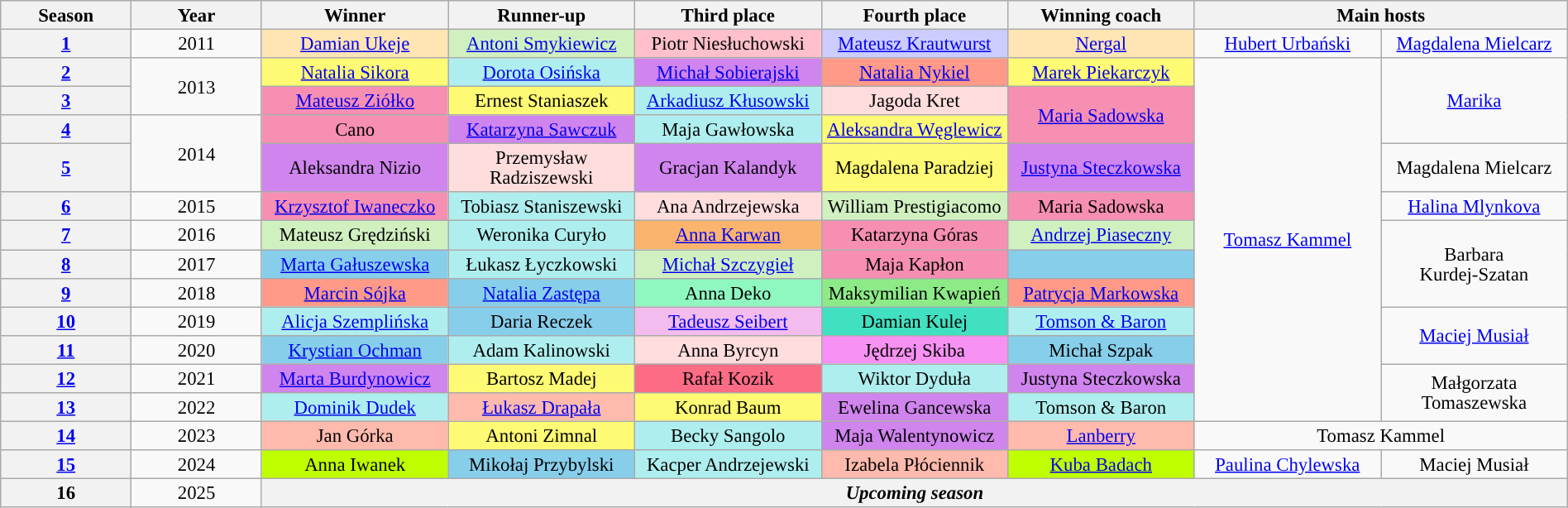<table class="wikitable" style="text-align:center; font-size:95%; line-height:16px; width:100%">
<tr>
<th scope="col" style="width:07%">Season</th>
<th scope="col" style="width:07%">Year</th>
<th scope="col" style="width:10%">Winner</th>
<th scope="col" style="width:10%">Runner-up</th>
<th scope="col" style="width:10%">Third place</th>
<th scope="col" style="width:10%">Fourth place</th>
<th scope="col" style="width:10%">Winning coach</th>
<th scope="col" style="width:10%" colspan="2">Main hosts</th>
</tr>
<tr>
<th><a href='#'>1</a></th>
<td>2011</td>
<td style="background:#ffe5b4"><a href='#'>Damian Ukeje</a></td>
<td style="background:#d0f0c0"><a href='#'>Antoni Smykiewicz</a></td>
<td style="background: pink">Piotr Niesłuchowski</td>
<td style="background:#ccccff"><a href='#'>Mateusz Krautwurst</a></td>
<td style="background:#ffe5b4"><a href='#'>Nergal</a></td>
<td width="10%"><a href='#'>Hubert Urbański</a></td>
<td width="10%"><a href='#'>Magdalena Mielcarz</a></td>
</tr>
<tr>
<th><a href='#'>2</a></th>
<td rowspan=2">2013</td>
<td style="background:#fffa73"><a href='#'>Natalia Sikora</a></td>
<td style="background:#afeeee"><a href='#'>Dorota Osińska</a></td>
<td style="background:#d084ee"><a href='#'>Michał Sobierajski</a></td>
<td style="background:#ff9988"><a href='#'>Natalia Nykiel</a></td>
<td style="background:#fffa73"><a href='#'>Marek Piekarczyk</a></td>
<td rowspan="12"><a href='#'>Tomasz Kammel</a></td>
<td rowspan="3"><a href='#'>Marika</a></td>
</tr>
<tr>
<th><a href='#'>3</a></th>
<td style="background:#f78fb2"><a href='#'>Mateusz Ziółko</a></td>
<td style="background:#fffa73">Ernest Staniaszek</td>
<td style="background:#afeeee"><a href='#'>Arkadiusz Kłusowski</a></td>
<td style="background:#ffdddd">Jagoda Kret</td>
<td rowspan="2" style="background:#f78fb2"><a href='#'>Maria Sadowska</a></td>
</tr>
<tr>
<th><a href='#'>4</a></th>
<td rowspan="2">2014</td>
<td style="background:#f78fb2"> Cano</td>
<td style="background:#d084ee"><a href='#'>Katarzyna Sawczuk</a></td>
<td style="background:#afeeee">Maja Gawłowska</td>
<td style="background:#fffa73"><a href='#'>Aleksandra Węglewicz</a></td>
</tr>
<tr>
<th><a href='#'>5</a></th>
<td style="background:#d084ee">Aleksandra Nizio</td>
<td style="background:#ffdddd">Przemysław Radziszewski</td>
<td style="background:#d084ee">Gracjan Kalandyk</td>
<td style="background:#fffa73">Magdalena Paradziej</td>
<td style="background:#d084ee"><a href='#'>Justyna Steczkowska</a></td>
<td>Magdalena Mielcarz</td>
</tr>
<tr>
<th><a href='#'>6</a></th>
<td>2015</td>
<td style="background:#f78fb2"><a href='#'>Krzysztof Iwaneczko</a></td>
<td style="background:#afeeee">Tobiasz Staniszewski</td>
<td style="background:#ffdddd">Ana Andrzejewska</td>
<td style="background:#d0f0c0">William Prestigiacomo</td>
<td style="background:#f78fb2">Maria Sadowska</td>
<td><a href='#'>Halina Mlynkova</a></td>
</tr>
<tr>
<th><a href='#'>7</a></th>
<td>2016</td>
<td style="background:#d0f0c0">Mateusz Grędziński</td>
<td style="background:#afeeee">Weronika Curyło</td>
<td style="background:#fbb46e"><a href='#'>Anna Karwan</a></td>
<td style="background:#f78fb2">Katarzyna Góras</td>
<td style="background:#d0f0c0"><a href='#'>Andrzej Piaseczny</a></td>
<td rowspan="3">Barbara<br>Kurdej-Szatan</td>
</tr>
<tr>
<th><a href='#'>8</a></th>
<td>2017</td>
<td style="background:#87ceeb"><a href='#'>Marta Gałuszewska</a></td>
<td style="background:#afeeee">Łukasz Łyczkowski</td>
<td style="background:#d0f0c0"><a href='#'>Michał Szczygieł</a></td>
<td style="background:#f78fb2">Maja Kapłon</td>
<td style="background:#87ceeb"><a href='#'></a></td>
</tr>
<tr>
<th><a href='#'>9</a></th>
<td>2018</td>
<td style="background:#ff9988"><a href='#'>Marcin Sójka</a></td>
<td style="background:#87ceeb"><a href='#'>Natalia Zastępa</a></td>
<td style="background:#8ff7c0">Anna Deko</td>
<td style="background:#8deb87">Maksymilian Kwapień</td>
<td style="background:#ff9988"><a href='#'>Patrycja Markowska</a></td>
</tr>
<tr>
<th><a href='#'>10</a></th>
<td>2019</td>
<td style="background:#afeeee"><a href='#'>Alicja Szemplińska</a></td>
<td style="background:#87ceeb">Daria Reczek</td>
<td style="background:#f4bbee"><a href='#'>Tadeusz Seibert</a></td>
<td style="background:#40e0c0">Damian Kulej</td>
<td style="background:#afeeee"><a href='#'>Tomson & Baron</a></td>
<td rowspan="2"><a href='#'>Maciej Musiał</a></td>
</tr>
<tr>
<th><a href='#'>11</a></th>
<td>2020</td>
<td style="background:#87ceeb"><a href='#'>Krystian Ochman</a></td>
<td style="background:#afeeee">Adam Kalinowski</td>
<td style="background:#ffdddd">Anna Byrcyn</td>
<td style="background:#f791f3">Jędrzej Skiba</td>
<td style="background:#87ceeb">Michał Szpak</td>
</tr>
<tr>
<th><a href='#'>12</a></th>
<td>2021</td>
<td style="background:#d084ee"><a href='#'>Marta Burdynowicz</a></td>
<td style="background:#fffa73">Bartosz Madej</td>
<td style="background:#FC6C85">Rafał Kozik</td>
<td style="background:#afeeee">Wiktor Dyduła</td>
<td style="background:#d084ee">Justyna Steczkowska</td>
<td rowspan="2">Małgorzata<br>Tomaszewska</td>
</tr>
<tr>
<th><a href='#'>13</a></th>
<td>2022</td>
<td style="background:#afeeee"><a href='#'>Dominik Dudek</a></td>
<td style="background:#febaad"><a href='#'>Łukasz Drapała</a></td>
<td style="background:#fffa73">Konrad Baum</td>
<td style="background:#d084ee">Ewelina Gancewska</td>
<td style="background:#afeeee">Tomson & Baron</td>
</tr>
<tr>
<th><a href='#'>14</a></th>
<td>2023</td>
<td style="background:#febaad">Jan Górka</td>
<td style="background:#fffa73">Antoni Zimnal</td>
<td style="background:#afeeee">Becky Sangolo</td>
<td style="background:#d084ee">Maja Walentynowicz</td>
<td style="background:#febaad"><a href='#'>Lanberry</a></td>
<td colspan="2">Tomasz Kammel</td>
</tr>
<tr>
<th><a href='#'>15</a></th>
<td>2024</td>
<td style="background:#BFFF00">Anna Iwanek</td>
<td style="background:#87ceeb">Mikołaj Przybylski</td>
<td style="background:#afeeee">Kacper Andrzejewski</td>
<td style="background:#febaad">Izabela Płóciennik</td>
<td style="background:#BFFF00"><a href='#'>Kuba Badach</a></td>
<td><a href='#'>Paulina Chylewska</a></td>
<td colspan="2">Maciej Musiał</td>
</tr>
<tr>
<th>16</th>
<td>2025</td>
<th colspan="7"><em>Upcoming season</em></th>
</tr>
</table>
